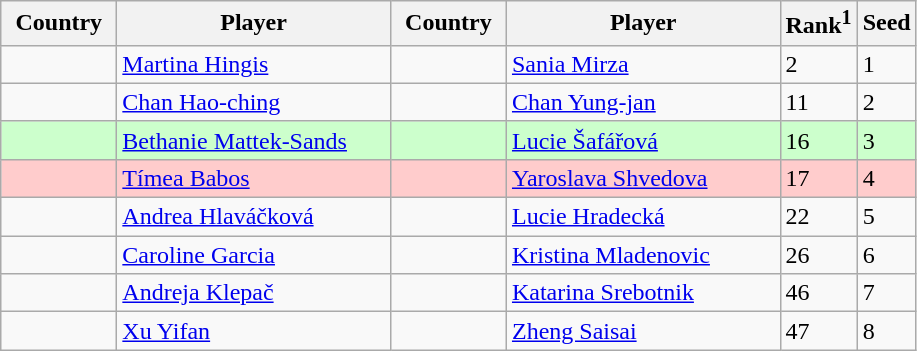<table class="sortable wikitable">
<tr>
<th width="70">Country</th>
<th width="175">Player</th>
<th width="70">Country</th>
<th width="175">Player</th>
<th>Rank<sup>1</sup></th>
<th>Seed</th>
</tr>
<tr>
<td></td>
<td><a href='#'>Martina Hingis</a></td>
<td></td>
<td><a href='#'>Sania Mirza</a></td>
<td>2</td>
<td>1</td>
</tr>
<tr>
<td></td>
<td><a href='#'>Chan Hao-ching</a></td>
<td></td>
<td><a href='#'>Chan Yung-jan</a></td>
<td>11</td>
<td>2</td>
</tr>
<tr style="background:#cfc;">
<td></td>
<td><a href='#'>Bethanie Mattek-Sands</a></td>
<td></td>
<td><a href='#'>Lucie Šafářová</a></td>
<td>16</td>
<td>3</td>
</tr>
<tr style="background:#fcc;">
<td></td>
<td><a href='#'>Tímea Babos</a></td>
<td></td>
<td><a href='#'>Yaroslava Shvedova</a></td>
<td>17</td>
<td>4</td>
</tr>
<tr>
<td></td>
<td><a href='#'>Andrea Hlaváčková</a></td>
<td></td>
<td><a href='#'>Lucie Hradecká</a></td>
<td>22</td>
<td>5</td>
</tr>
<tr>
<td></td>
<td><a href='#'>Caroline Garcia</a></td>
<td></td>
<td><a href='#'>Kristina Mladenovic</a></td>
<td>26</td>
<td>6</td>
</tr>
<tr>
<td></td>
<td><a href='#'>Andreja Klepač</a></td>
<td></td>
<td><a href='#'>Katarina Srebotnik</a></td>
<td>46</td>
<td>7</td>
</tr>
<tr>
<td></td>
<td><a href='#'>Xu Yifan</a></td>
<td></td>
<td><a href='#'>Zheng Saisai</a></td>
<td>47</td>
<td>8</td>
</tr>
</table>
